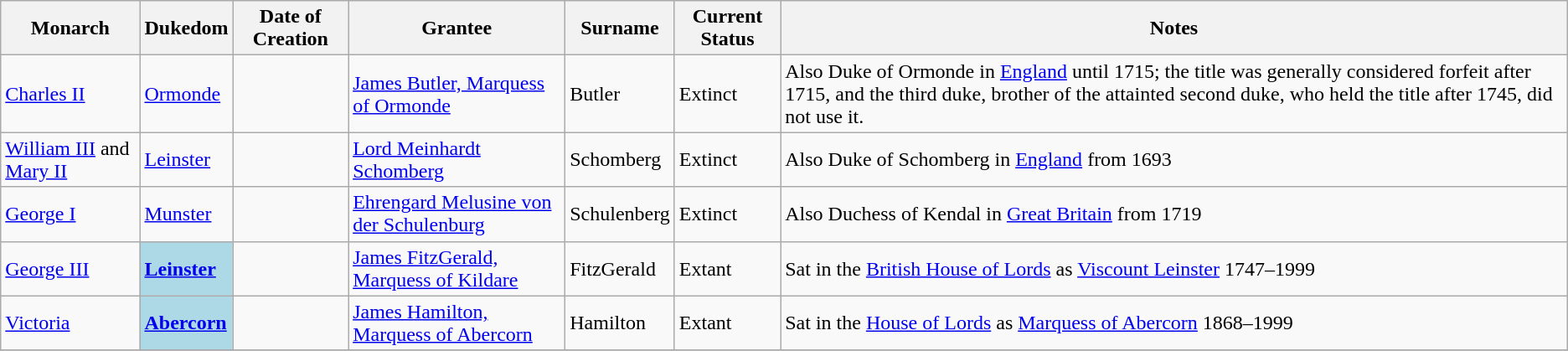<table class="wikitable sortable">
<tr>
<th>Monarch</th>
<th>Dukedom</th>
<th>Date of Creation</th>
<th>Grantee</th>
<th>Surname</th>
<th>Current Status</th>
<th>Notes</th>
</tr>
<tr>
<td><a href='#'>Charles II</a></td>
<td><a href='#'>Ormonde</a></td>
<td></td>
<td><a href='#'>James Butler, Marquess of Ormonde</a></td>
<td>Butler</td>
<td>Extinct </td>
<td>Also Duke of Ormonde in <a href='#'>England</a> until 1715; the title was generally considered forfeit after 1715, and the third duke, brother of the attainted second duke, who held the title after 1745, did not use it.</td>
</tr>
<tr>
<td><a href='#'>William III</a> and <a href='#'>Mary II</a></td>
<td><a href='#'>Leinster</a></td>
<td></td>
<td><a href='#'>Lord Meinhardt Schomberg</a></td>
<td>Schomberg</td>
<td>Extinct </td>
<td>Also Duke of Schomberg in <a href='#'>England</a> from 1693</td>
</tr>
<tr>
<td><a href='#'>George I</a></td>
<td><a href='#'>Munster</a></td>
<td></td>
<td><a href='#'>Ehrengard Melusine von der Schulenburg</a></td>
<td>Schulenberg</td>
<td>Extinct </td>
<td>Also Duchess of Kendal in <a href='#'>Great Britain</a> from 1719</td>
</tr>
<tr>
<td><a href='#'>George III</a></td>
<td style="background:#ADD8E6"><strong><a href='#'>Leinster</a></strong></td>
<td></td>
<td><a href='#'>James FitzGerald, Marquess of Kildare</a></td>
<td>FitzGerald</td>
<td>Extant</td>
<td>Sat in the <a href='#'>British House of Lords</a> as <a href='#'>Viscount Leinster</a> 1747–1999</td>
</tr>
<tr>
<td><a href='#'>Victoria</a></td>
<td style="background:#ADD8E6"><strong><a href='#'>Abercorn</a></strong></td>
<td></td>
<td><a href='#'>James Hamilton, Marquess of Abercorn</a></td>
<td>Hamilton</td>
<td>Extant</td>
<td>Sat in the <a href='#'>House of Lords</a> as <a href='#'>Marquess of Abercorn</a> 1868–1999</td>
</tr>
<tr>
</tr>
</table>
